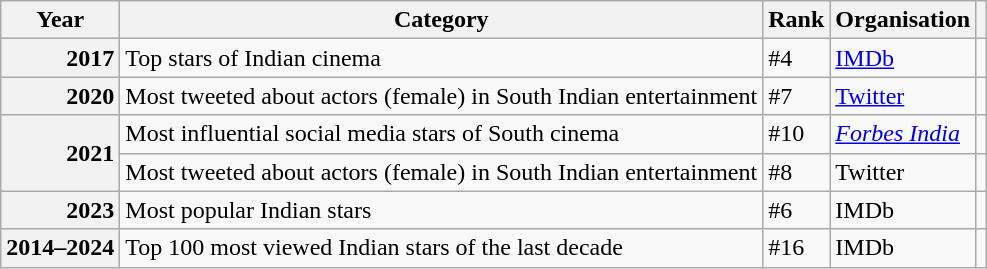<table class="wikitable sortable plainrowheaders" id="ranking">
<tr>
<th scope="col">Year</th>
<th scope="col">Category</th>
<th scope="col">Rank</th>
<th scope="col">Organisation</th>
<th scope="col" class="unsortable"></th>
</tr>
<tr>
<th scope="row" style=text-align:right>2017</th>
<td>Top stars of Indian cinema</td>
<td>#4</td>
<td><a href='#'>IMDb</a></td>
<td style="text-align:center;"></td>
</tr>
<tr>
<th scope="row" style=text-align:right>2020</th>
<td>Most tweeted about actors (female) in South Indian entertainment</td>
<td>#7</td>
<td><a href='#'>Twitter</a></td>
<td style="text-align:center;"></td>
</tr>
<tr>
<th scope="row" style=text-align:right rowspan="2">2021</th>
<td>Most influential social media stars of South cinema</td>
<td>#10</td>
<td><em><a href='#'>Forbes India</a></em></td>
<td style="text-align:center;"></td>
</tr>
<tr>
<td>Most tweeted about actors (female) in South Indian entertainment</td>
<td>#8</td>
<td>Twitter</td>
<td style="text-align:center;"></td>
</tr>
<tr>
<th scope="row" style=text-align:right>2023</th>
<td>Most popular Indian stars</td>
<td>#6</td>
<td>IMDb</td>
<td style="text-align:center;"></td>
</tr>
<tr>
<th scope="row" style=text-align:right>2014–2024</th>
<td>Top 100 most viewed Indian stars of the last decade</td>
<td>#16</td>
<td>IMDb</td>
<td style="text-align:center;"></td>
</tr>
</table>
